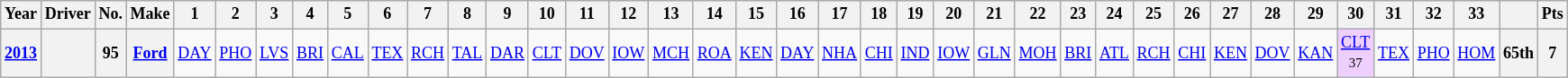<table class="wikitable" style="text-align:center; font-size:75%">
<tr>
<th>Year</th>
<th>Driver</th>
<th>No.</th>
<th>Make</th>
<th>1</th>
<th>2</th>
<th>3</th>
<th>4</th>
<th>5</th>
<th>6</th>
<th>7</th>
<th>8</th>
<th>9</th>
<th>10</th>
<th>11</th>
<th>12</th>
<th>13</th>
<th>14</th>
<th>15</th>
<th>16</th>
<th>17</th>
<th>18</th>
<th>19</th>
<th>20</th>
<th>21</th>
<th>22</th>
<th>23</th>
<th>24</th>
<th>25</th>
<th>26</th>
<th>27</th>
<th>28</th>
<th>29</th>
<th>30</th>
<th>31</th>
<th>32</th>
<th>33</th>
<th></th>
<th>Pts</th>
</tr>
<tr>
<th><a href='#'>2013</a></th>
<th></th>
<th>95</th>
<th><a href='#'>Ford</a></th>
<td><a href='#'>DAY</a></td>
<td><a href='#'>PHO</a></td>
<td><a href='#'>LVS</a></td>
<td><a href='#'>BRI</a></td>
<td><a href='#'>CAL</a></td>
<td><a href='#'>TEX</a></td>
<td><a href='#'>RCH</a></td>
<td><a href='#'>TAL</a></td>
<td><a href='#'>DAR</a></td>
<td><a href='#'>CLT</a></td>
<td><a href='#'>DOV</a></td>
<td><a href='#'>IOW</a></td>
<td><a href='#'>MCH</a></td>
<td><a href='#'>ROA</a></td>
<td><a href='#'>KEN</a></td>
<td><a href='#'>DAY</a></td>
<td><a href='#'>NHA</a></td>
<td><a href='#'>CHI</a></td>
<td><a href='#'>IND</a></td>
<td><a href='#'>IOW</a></td>
<td><a href='#'>GLN</a></td>
<td><a href='#'>MOH</a></td>
<td><a href='#'>BRI</a></td>
<td><a href='#'>ATL</a></td>
<td><a href='#'>RCH</a></td>
<td><a href='#'>CHI</a></td>
<td><a href='#'>KEN</a></td>
<td><a href='#'>DOV</a></td>
<td><a href='#'>KAN</a></td>
<td style="background:#EFCFFF;"><a href='#'>CLT</a><br><small>37</small></td>
<td><a href='#'>TEX</a></td>
<td><a href='#'>PHO</a></td>
<td><a href='#'>HOM</a></td>
<th>65th</th>
<th>7</th>
</tr>
</table>
